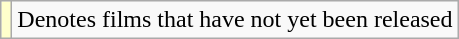<table class="wikitable">
<tr>
<td style="background:#FFFFCC;"></td>
<td>Denotes films that have not yet been released</td>
</tr>
</table>
